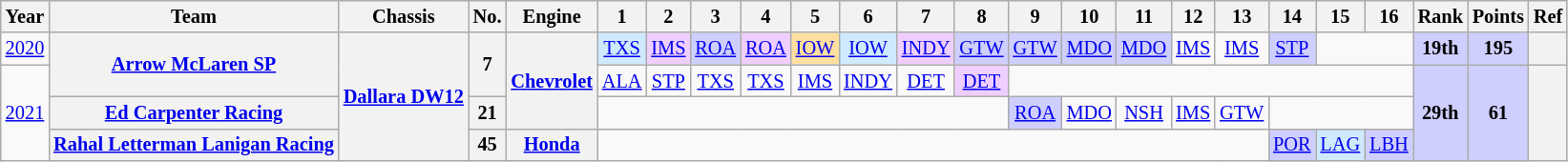<table class="wikitable" style="text-align:center; font-size:85%">
<tr>
<th>Year</th>
<th>Team</th>
<th>Chassis</th>
<th>No.</th>
<th>Engine</th>
<th>1</th>
<th>2</th>
<th>3</th>
<th>4</th>
<th>5</th>
<th>6</th>
<th>7</th>
<th>8</th>
<th>9</th>
<th>10</th>
<th>11</th>
<th>12</th>
<th>13</th>
<th>14</th>
<th>15</th>
<th>16</th>
<th>Rank</th>
<th>Points</th>
<th>Ref</th>
</tr>
<tr>
<td><a href='#'>2020</a></td>
<th rowspan="2"  nowrap><a href='#'>Arrow McLaren SP</a></th>
<th rowspan="4"  nowrap><a href='#'>Dallara DW12</a></th>
<th rowspan=2>7</th>
<th rowspan="3"><a href='#'>Chevrolet</a></th>
<td style="background:#CFEAFF;"><a href='#'>TXS</a><br></td>
<td style="background:#EFCFFF;"><a href='#'>IMS</a><br></td>
<td style="background:#CFCFFF;"><a href='#'>ROA</a><br></td>
<td style="background:#EFCFFF;"><a href='#'>ROA</a><br></td>
<td style="background:#FFDF9F;"><a href='#'>IOW</a><br></td>
<td style="background:#CFEAFF;"><a href='#'>IOW</a><br></td>
<td style="background:#EFCFFF;"><a href='#'>INDY</a><br></td>
<td style="background:#CFCFFF;"><a href='#'>GTW</a><br></td>
<td style="background:#CFCFFF;"><a href='#'>GTW</a><br></td>
<td style="background:#CFCFFF;"><a href='#'>MDO</a><br></td>
<td style="background:#CFCFFF;"><a href='#'>MDO</a><br></td>
<td><a href='#'>IMS</a></td>
<td><a href='#'>IMS</a></td>
<td style="background:#CFCFFF;"><a href='#'>STP</a><br></td>
<td colspan="2"></td>
<th style="background:#CFCFFF;">19th</th>
<th style="background:#CFCFFF;">195</th>
<th></th>
</tr>
<tr>
<td rowspan=3><a href='#'>2021</a></td>
<td><a href='#'>ALA</a></td>
<td><a href='#'>STP</a></td>
<td><a href='#'>TXS</a></td>
<td><a href='#'>TXS</a></td>
<td><a href='#'>IMS</a></td>
<td><a href='#'>INDY</a></td>
<td><a href='#'>DET</a></td>
<td style="background:#EFCFFF;"><a href='#'>DET</a><br></td>
<td colspan=8></td>
<th rowspan=3 style="background:#CFCFFF;">29th</th>
<th rowspan=3 style="background:#CFCFFF;">61</th>
<th rowspan=3></th>
</tr>
<tr>
<th nowrap><a href='#'>Ed Carpenter Racing</a></th>
<th>21</th>
<td colspan=8></td>
<td style="background:#CFCFFF;"><a href='#'>ROA</a><br></td>
<td><a href='#'>MDO</a></td>
<td><a href='#'>NSH</a></td>
<td><a href='#'>IMS</a></td>
<td><a href='#'>GTW</a></td>
<td colspan=3></td>
</tr>
<tr>
<th nowrap><a href='#'>Rahal Letterman Lanigan Racing</a></th>
<th>45</th>
<th><a href='#'>Honda</a></th>
<td colspan=13></td>
<td style="background:#CFCFFF;"><a href='#'>POR</a><br></td>
<td style="background:#CFEAFF;"><a href='#'>LAG</a><br></td>
<td style="background:#CFCFFF;"><a href='#'>LBH</a><br></td>
</tr>
</table>
